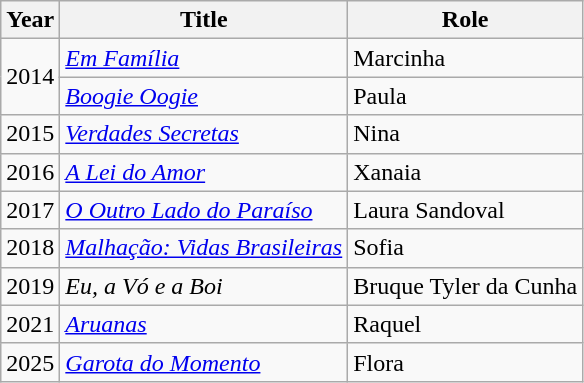<table class="wikitable">
<tr>
<th>Year</th>
<th>Title</th>
<th>Role</th>
</tr>
<tr>
<td rowspan="2">2014</td>
<td><em><a href='#'>Em Família</a></em></td>
<td>Marcinha</td>
</tr>
<tr>
<td><em><a href='#'>Boogie Oogie</a></em></td>
<td>Paula</td>
</tr>
<tr>
<td>2015</td>
<td><em><a href='#'>Verdades Secretas</a></em></td>
<td>Nina</td>
</tr>
<tr>
<td>2016</td>
<td><em><a href='#'>A Lei do Amor</a></em></td>
<td>Xanaia</td>
</tr>
<tr>
<td>2017</td>
<td><em><a href='#'>O Outro Lado do Paraíso</a></em></td>
<td>Laura Sandoval</td>
</tr>
<tr>
<td>2018</td>
<td><em><a href='#'>Malhação: Vidas Brasileiras</a></em></td>
<td>Sofia</td>
</tr>
<tr>
<td>2019</td>
<td><em>Eu, a Vó e a Boi</em></td>
<td>Bruque Tyler da Cunha</td>
</tr>
<tr>
<td>2021</td>
<td><em><a href='#'>Aruanas</a></em></td>
<td>Raquel</td>
</tr>
<tr>
<td>2025</td>
<td><em><a href='#'>Garota do Momento</a></em></td>
<td>Flora</td>
</tr>
</table>
